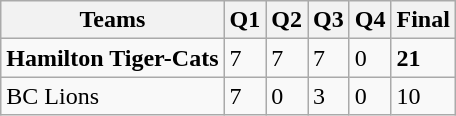<table class="wikitable">
<tr>
<th>Teams</th>
<th>Q1</th>
<th>Q2</th>
<th>Q3</th>
<th>Q4</th>
<th>Final</th>
</tr>
<tr>
<td><strong>Hamilton Tiger-Cats</strong></td>
<td>7</td>
<td>7</td>
<td>7</td>
<td>0</td>
<td><strong>21</strong></td>
</tr>
<tr>
<td>BC Lions</td>
<td>7</td>
<td>0</td>
<td>3</td>
<td>0</td>
<td>10</td>
</tr>
</table>
